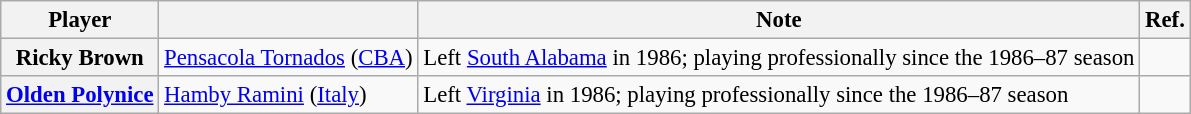<table class="wikitable sortable plainrowheaders" style="text-align:left; font-size:95%">
<tr>
<th>Player</th>
<th></th>
<th class=unsortable>Note</th>
<th class=unsortable>Ref.</th>
</tr>
<tr>
<th scope="row"> Ricky Brown</th>
<td><a href='#'>Pensacola Tornados</a> (<a href='#'>CBA</a>)</td>
<td>Left <a href='#'>South Alabama</a> in 1986; playing professionally since the 1986–87 season</td>
<td align=center></td>
</tr>
<tr>
<th scope="row"> <a href='#'>Olden Polynice</a></th>
<td><a href='#'>Hamby Ramini</a> (<a href='#'>Italy</a>)</td>
<td>Left <a href='#'>Virginia</a> in 1986; playing professionally since the 1986–87 season</td>
<td align=center></td>
</tr>
</table>
